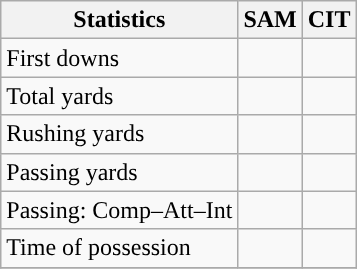<table class="wikitable" style="float: left;">
<tr>
<th>Statistics</th>
<th>SAM</th>
<th>CIT</th>
</tr>
<tr>
<td>First downs</td>
<td></td>
<td></td>
</tr>
<tr>
<td>Total yards</td>
<td></td>
<td></td>
</tr>
<tr>
<td>Rushing yards</td>
<td></td>
<td></td>
</tr>
<tr>
<td>Passing yards</td>
<td></td>
<td></td>
</tr>
<tr>
<td>Passing: Comp–Att–Int</td>
<td></td>
<td></td>
</tr>
<tr>
<td>Time of possession</td>
<td></td>
<td></td>
</tr>
<tr>
</tr>
</table>
